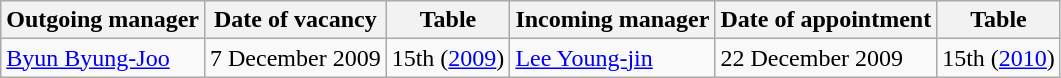<table class="wikitable">
<tr>
<th>Outgoing manager</th>
<th>Date of vacancy</th>
<th>Table</th>
<th>Incoming manager</th>
<th>Date of appointment</th>
<th>Table</th>
</tr>
<tr>
<td> <a href='#'>Byun Byung-Joo</a></td>
<td>7 December 2009</td>
<td>15th (<a href='#'>2009</a>)</td>
<td> <a href='#'>Lee Young-jin</a></td>
<td>22 December 2009</td>
<td>15th (<a href='#'>2010</a>)</td>
</tr>
</table>
